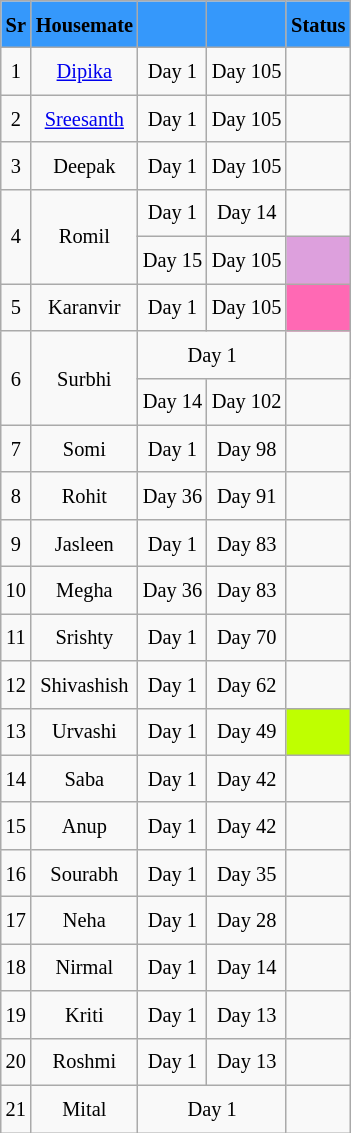<table class="wikitable sortable" style=" text-align:center; font-size:85%;  line-height:25px; width:auto;">
<tr>
<th scope="col" style="background:#3598FB; color:#000;">Sr</th>
<th scope="col" style="background:#3598FB; color:#000;">Housemate</th>
<th scope="col" style="background:#3598FB; color:#000;"></th>
<th scope="col" style="background:#3598FB; color:#000;"></th>
<th scope="col" style="background:#3598FB; color:#000;">Status</th>
</tr>
<tr>
<td>1</td>
<td><a href='#'>Dipika</a></td>
<td>Day 1</td>
<td>Day 105</td>
<td></td>
</tr>
<tr>
<td>2</td>
<td><a href='#'>Sreesanth</a></td>
<td>Day 1</td>
<td>Day 105</td>
<td></td>
</tr>
<tr>
<td>3</td>
<td>Deepak</td>
<td>Day 1</td>
<td>Day 105</td>
<td></td>
</tr>
<tr>
<td rowspan="2">4</td>
<td rowspan="2">Romil</td>
<td>Day 1</td>
<td>Day 14</td>
<td></td>
</tr>
<tr>
<td>Day 15</td>
<td>Day 105</td>
<td style="background:#DDA0DD;"></td>
</tr>
<tr>
<td>5</td>
<td>Karanvir</td>
<td>Day 1</td>
<td>Day 105</td>
<td style="background:#FF69B4;"></td>
</tr>
<tr>
<td rowspan="2">6</td>
<td rowspan="2">Surbhi</td>
<td colspan="2">Day 1</td>
<td></td>
</tr>
<tr>
<td>Day 14</td>
<td>Day 102</td>
<td></td>
</tr>
<tr>
<td>7</td>
<td>Somi</td>
<td>Day 1</td>
<td>Day 98</td>
<td></td>
</tr>
<tr>
<td>8</td>
<td>Rohit</td>
<td>Day 36</td>
<td>Day 91</td>
<td></td>
</tr>
<tr>
<td>9</td>
<td>Jasleen</td>
<td>Day 1</td>
<td>Day 83</td>
<td></td>
</tr>
<tr>
<td>10</td>
<td>Megha</td>
<td>Day 36</td>
<td>Day 83</td>
<td></td>
</tr>
<tr>
<td>11</td>
<td>Srishty</td>
<td>Day 1</td>
<td>Day 70</td>
<td></td>
</tr>
<tr>
<td>12</td>
<td>Shivashish</td>
<td>Day 1</td>
<td>Day 62</td>
<td></td>
</tr>
<tr>
<td>13</td>
<td>Urvashi</td>
<td>Day 1</td>
<td>Day 49</td>
<td style="background:#BFFF00;"></td>
</tr>
<tr>
<td>14</td>
<td>Saba</td>
<td>Day 1</td>
<td>Day 42</td>
<td></td>
</tr>
<tr>
<td>15</td>
<td>Anup</td>
<td>Day 1</td>
<td>Day 42</td>
<td></td>
</tr>
<tr>
<td>16</td>
<td>Sourabh</td>
<td>Day 1</td>
<td>Day 35</td>
<td></td>
</tr>
<tr>
<td>17</td>
<td>Neha</td>
<td>Day 1</td>
<td>Day 28</td>
<td></td>
</tr>
<tr>
<td>18</td>
<td>Nirmal</td>
<td>Day 1</td>
<td>Day 14</td>
<td></td>
</tr>
<tr>
<td>19</td>
<td>Kriti</td>
<td>Day 1</td>
<td>Day 13</td>
<td></td>
</tr>
<tr>
<td>20</td>
<td>Roshmi</td>
<td>Day 1</td>
<td>Day 13</td>
<td></td>
</tr>
<tr>
<td>21</td>
<td>Mital</td>
<td colspan="2">Day 1</td>
<td></td>
</tr>
</table>
